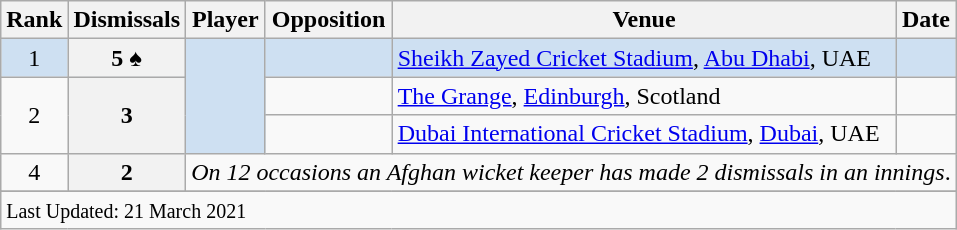<table class="wikitable plainrowheaders sortable">
<tr>
<th scope=col>Rank</th>
<th scope=col>Dismissals</th>
<th scope=col>Player</th>
<th scope=col>Opposition</th>
<th scope=col>Venue</th>
<th scope=col>Date</th>
</tr>
<tr bgcolor=#cee0f2>
<td align=center>1</td>
<th scope=row style=text-align:center;>5 ♠</th>
<td rowspan=3></td>
<td></td>
<td><a href='#'>Sheikh Zayed Cricket Stadium</a>, <a href='#'>Abu Dhabi</a>, UAE</td>
<td></td>
</tr>
<tr>
<td align=center rowspan=2>2</td>
<th scope=row style=text-align:center; rowspan=2>3</th>
<td></td>
<td><a href='#'>The Grange</a>, <a href='#'>Edinburgh</a>, Scotland</td>
<td></td>
</tr>
<tr>
<td></td>
<td><a href='#'>Dubai International Cricket Stadium</a>, <a href='#'>Dubai</a>, UAE</td>
<td></td>
</tr>
<tr>
<td align=center>4</td>
<th scope=row style=text-align:center;>2</th>
<td colspan=4><em>On 12 occasions an Afghan wicket keeper has made 2 dismissals in an innings</em>.</td>
</tr>
<tr>
</tr>
<tr class=sortbottom>
<td colspan=6><small>Last Updated: 21 March 2021</small></td>
</tr>
</table>
